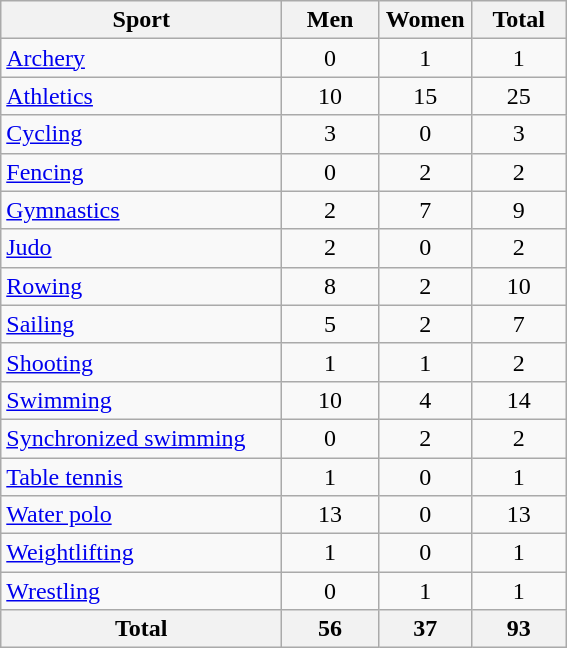<table class="wikitable sortable" style="text-align:center;">
<tr>
<th width=180>Sport</th>
<th width=57>Men</th>
<th width=55>Women</th>
<th width=55>Total</th>
</tr>
<tr>
<td align=left><a href='#'>Archery</a></td>
<td>0</td>
<td>1</td>
<td>1</td>
</tr>
<tr>
<td align=left><a href='#'>Athletics</a></td>
<td>10</td>
<td>15</td>
<td>25</td>
</tr>
<tr>
<td align=left><a href='#'>Cycling</a></td>
<td>3</td>
<td>0</td>
<td>3</td>
</tr>
<tr>
<td align=left><a href='#'>Fencing</a></td>
<td>0</td>
<td>2</td>
<td>2</td>
</tr>
<tr>
<td align=left><a href='#'>Gymnastics</a></td>
<td>2</td>
<td>7</td>
<td>9</td>
</tr>
<tr>
<td align=left><a href='#'>Judo</a></td>
<td>2</td>
<td>0</td>
<td>2</td>
</tr>
<tr>
<td align=left><a href='#'>Rowing</a></td>
<td>8</td>
<td>2</td>
<td>10</td>
</tr>
<tr>
<td align=left><a href='#'>Sailing</a></td>
<td>5</td>
<td>2</td>
<td>7</td>
</tr>
<tr>
<td align=left><a href='#'>Shooting</a></td>
<td>1</td>
<td>1</td>
<td>2</td>
</tr>
<tr>
<td align=left><a href='#'>Swimming</a></td>
<td>10</td>
<td>4</td>
<td>14</td>
</tr>
<tr>
<td align=left><a href='#'>Synchronized swimming</a></td>
<td>0</td>
<td>2</td>
<td>2</td>
</tr>
<tr>
<td align=left><a href='#'>Table tennis</a></td>
<td>1</td>
<td>0</td>
<td>1</td>
</tr>
<tr>
<td align=left><a href='#'>Water polo</a></td>
<td>13</td>
<td>0</td>
<td>13</td>
</tr>
<tr>
<td align=left><a href='#'>Weightlifting</a></td>
<td>1</td>
<td>0</td>
<td>1</td>
</tr>
<tr>
<td align=left><a href='#'>Wrestling</a></td>
<td>0</td>
<td>1</td>
<td>1</td>
</tr>
<tr>
<th>Total</th>
<th>56</th>
<th>37</th>
<th>93</th>
</tr>
</table>
